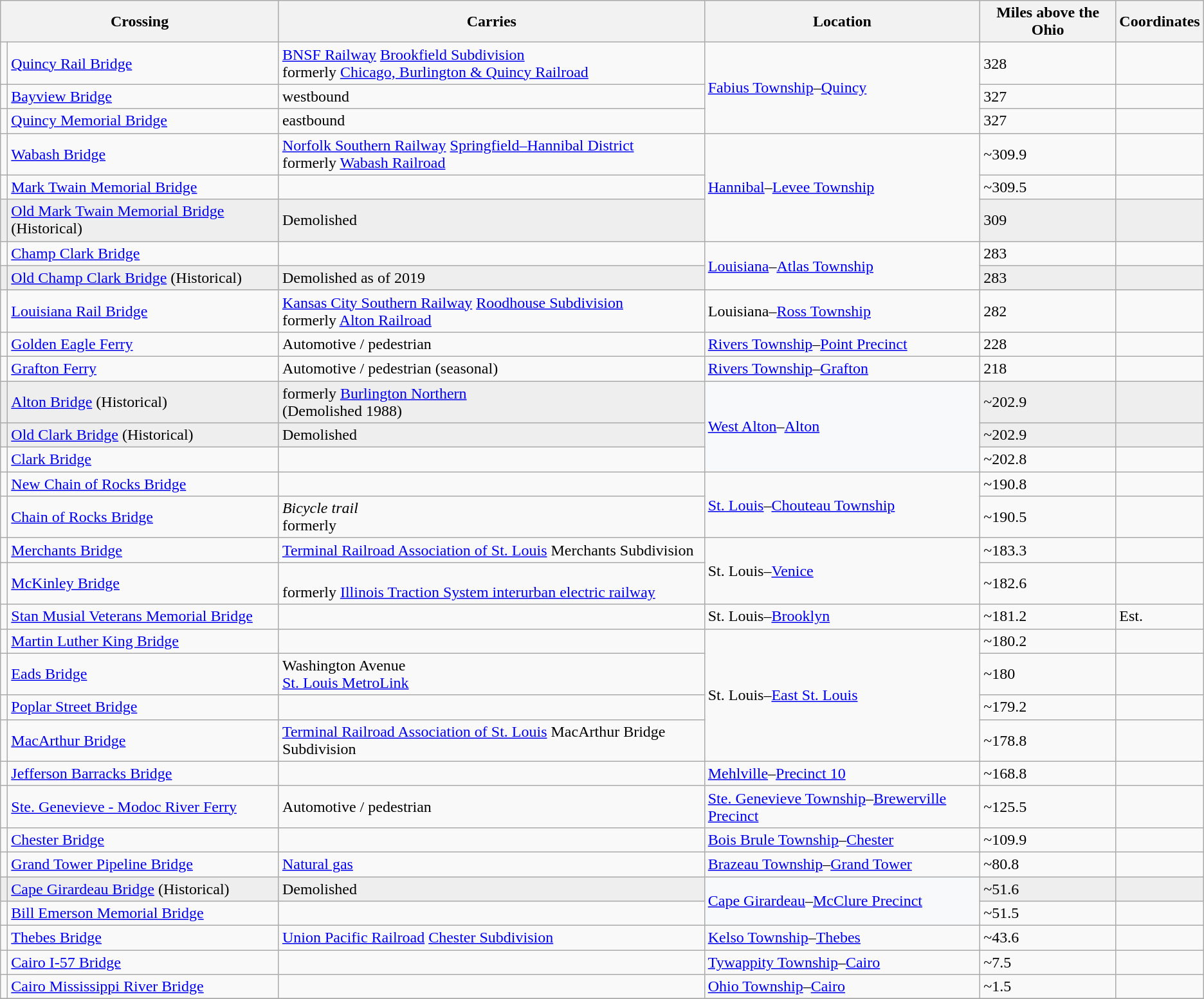<table class="wikitable">
<tr>
<th colspan="2">Crossing</th>
<th>Carries</th>
<th>Location</th>
<th>Miles above the Ohio</th>
<th>Coordinates</th>
</tr>
<tr>
<td></td>
<td><a href='#'>Quincy Rail Bridge</a></td>
<td><a href='#'>BNSF Railway</a> <a href='#'>Brookfield Subdivision</a><br>formerly <a href='#'>Chicago, Burlington & Quincy Railroad</a></td>
<td rowspan="3"><a href='#'>Fabius Township</a>–<a href='#'>Quincy</a></td>
<td>328</td>
<td></td>
</tr>
<tr>
<td></td>
<td><a href='#'>Bayview Bridge</a></td>
<td> westbound</td>
<td>327</td>
<td></td>
</tr>
<tr>
<td></td>
<td><a href='#'>Quincy Memorial Bridge</a></td>
<td> eastbound</td>
<td>327</td>
<td></td>
</tr>
<tr>
<td></td>
<td><a href='#'>Wabash Bridge</a></td>
<td><a href='#'>Norfolk Southern Railway</a> <a href='#'>Springfield–Hannibal District</a><br>formerly <a href='#'>Wabash Railroad</a></td>
<td rowspan="3"><a href='#'>Hannibal</a>–<a href='#'>Levee Township</a></td>
<td>~309.9</td>
<td></td>
</tr>
<tr>
<td></td>
<td><a href='#'>Mark Twain Memorial Bridge</a></td>
<td></td>
<td>~309.5</td>
<td></td>
</tr>
<tr bgcolor=#EEEEEE>
<td></td>
<td><a href='#'>Old Mark Twain Memorial Bridge</a> (Historical)</td>
<td>Demolished</td>
<td>309</td>
<td></td>
</tr>
<tr>
<td></td>
<td><a href='#'>Champ Clark Bridge</a></td>
<td></td>
<td rowspan="2"><a href='#'>Louisiana</a>–<a href='#'>Atlas Township</a></td>
<td>283</td>
<td></td>
</tr>
<tr bgcolor="#EEEEEE">
<td></td>
<td><a href='#'>Old Champ Clark Bridge</a> (Historical)</td>
<td>Demolished as of 2019</td>
<td>283</td>
<td></td>
</tr>
<tr>
<td></td>
<td><a href='#'>Louisiana Rail Bridge</a></td>
<td><a href='#'>Kansas City Southern Railway</a> <a href='#'>Roodhouse Subdivision</a><br>formerly <a href='#'>Alton Railroad</a></td>
<td>Louisiana–<a href='#'>Ross Township</a></td>
<td>282</td>
<td></td>
</tr>
<tr>
<td></td>
<td><a href='#'>Golden Eagle Ferry</a></td>
<td>Automotive / pedestrian</td>
<td><a href='#'>Rivers Township</a>–<a href='#'>Point Precinct</a></td>
<td>228</td>
<td></td>
</tr>
<tr>
<td></td>
<td><a href='#'>Grafton Ferry</a></td>
<td>Automotive / pedestrian (seasonal)</td>
<td><a href='#'>Rivers Township</a>–<a href='#'>Grafton</a></td>
<td>218</td>
<td></td>
</tr>
<tr bgcolor=#EEEEEE>
<td></td>
<td><a href='#'>Alton Bridge</a> (Historical)</td>
<td>formerly <a href='#'>Burlington Northern</a><br>(Demolished 1988)</td>
<td rowspan="3" bgcolor=#F8F9FA><a href='#'>West Alton</a>–<a href='#'>Alton</a></td>
<td>~202.9</td>
<td></td>
</tr>
<tr bgcolor=#EEEEEE>
<td></td>
<td><a href='#'>Old Clark Bridge</a> (Historical)</td>
<td>Demolished<br> </td>
<td>~202.9</td>
<td></td>
</tr>
<tr>
<td></td>
<td><a href='#'>Clark Bridge</a></td>
<td></td>
<td>~202.8</td>
<td></td>
</tr>
<tr>
<td></td>
<td><a href='#'>New Chain of Rocks Bridge</a></td>
<td></td>
<td rowspan="2"><a href='#'>St. Louis</a>–<a href='#'>Chouteau Township</a></td>
<td>~190.8</td>
<td></td>
</tr>
<tr>
<td></td>
<td><a href='#'>Chain of Rocks Bridge</a></td>
<td><em>Bicycle trail</em><br>formerly </td>
<td>~190.5</td>
<td></td>
</tr>
<tr>
<td></td>
<td><a href='#'>Merchants Bridge</a></td>
<td><a href='#'>Terminal Railroad Association of St. Louis</a> Merchants Subdivision</td>
<td rowspan="2">St. Louis–<a href='#'>Venice</a></td>
<td>~183.3</td>
<td></td>
</tr>
<tr>
<td></td>
<td><a href='#'>McKinley Bridge</a></td>
<td><br>formerly <a href='#'>Illinois Traction System interurban electric railway</a></td>
<td>~182.6</td>
<td></td>
</tr>
<tr>
<td></td>
<td><a href='#'>Stan Musial Veterans Memorial Bridge</a></td>
<td></td>
<td>St. Louis–<a href='#'>Brooklyn</a></td>
<td>~181.2</td>
<td>Est.</td>
</tr>
<tr>
<td></td>
<td><a href='#'>Martin Luther King Bridge</a></td>
<td></td>
<td rowspan="4">St. Louis–<a href='#'>East St. Louis</a></td>
<td>~180.2</td>
<td></td>
</tr>
<tr>
<td></td>
<td><a href='#'>Eads Bridge</a></td>
<td>Washington Avenue<br><a href='#'>St. Louis MetroLink</a></td>
<td>~180</td>
<td></td>
</tr>
<tr>
<td></td>
<td><a href='#'>Poplar Street Bridge</a></td>
<td></td>
<td>~179.2</td>
<td></td>
</tr>
<tr>
<td></td>
<td><a href='#'>MacArthur Bridge</a></td>
<td><a href='#'>Terminal Railroad Association of St. Louis</a> MacArthur Bridge Subdivision</td>
<td>~178.8</td>
<td></td>
</tr>
<tr>
<td></td>
<td><a href='#'>Jefferson Barracks Bridge</a></td>
<td></td>
<td><a href='#'>Mehlville</a>–<a href='#'>Precinct 10</a></td>
<td>~168.8</td>
<td></td>
</tr>
<tr>
<td></td>
<td><a href='#'>Ste. Genevieve - Modoc River Ferry</a></td>
<td>Automotive / pedestrian</td>
<td><a href='#'>Ste. Genevieve Township</a>–<a href='#'>Brewerville Precinct</a></td>
<td>~125.5</td>
<td></td>
</tr>
<tr>
<td></td>
<td><a href='#'>Chester Bridge</a></td>
<td></td>
<td><a href='#'>Bois Brule Township</a>–<a href='#'>Chester</a></td>
<td>~109.9</td>
<td></td>
</tr>
<tr>
<td></td>
<td><a href='#'>Grand Tower Pipeline Bridge</a></td>
<td><a href='#'>Natural gas</a></td>
<td><a href='#'>Brazeau Township</a>–<a href='#'>Grand Tower</a></td>
<td>~80.8</td>
<td></td>
</tr>
<tr bgcolor=#EEEEEE>
<td></td>
<td><a href='#'>Cape Girardeau Bridge</a> (Historical)</td>
<td>Demolished</td>
<td rowspan="2" bgcolor=#F8F9FA><a href='#'>Cape Girardeau</a>–<a href='#'>McClure Precinct</a></td>
<td>~51.6</td>
<td></td>
</tr>
<tr>
<td></td>
<td><a href='#'>Bill Emerson Memorial Bridge</a></td>
<td></td>
<td>~51.5</td>
<td></td>
</tr>
<tr>
<td></td>
<td><a href='#'>Thebes Bridge</a></td>
<td><a href='#'>Union Pacific Railroad</a> <a href='#'>Chester Subdivision</a></td>
<td><a href='#'>Kelso Township</a>–<a href='#'>Thebes</a></td>
<td>~43.6</td>
<td></td>
</tr>
<tr>
<td></td>
<td><a href='#'>Cairo I-57 Bridge</a></td>
<td></td>
<td><a href='#'>Tywappity Township</a>–<a href='#'>Cairo</a></td>
<td>~7.5</td>
<td></td>
</tr>
<tr>
<td></td>
<td><a href='#'>Cairo Mississippi River Bridge</a></td>
<td></td>
<td><a href='#'>Ohio Township</a>–<a href='#'>Cairo</a></td>
<td>~1.5</td>
<td></td>
</tr>
<tr>
</tr>
</table>
